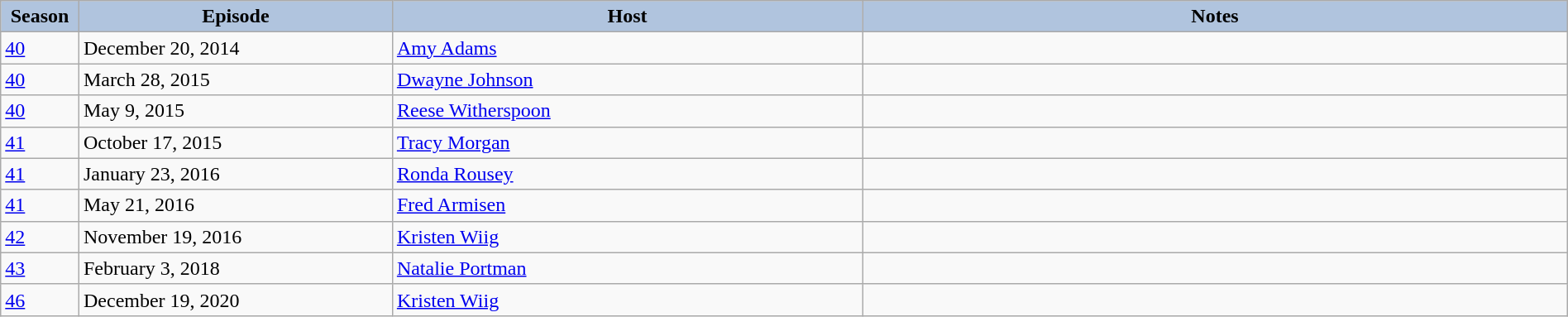<table class="wikitable" style="width:100%;">
<tr>
<th style="background:#B0C4DE;" width="5%">Season</th>
<th style="background:#B0C4DE;" width="20%">Episode</th>
<th style="background:#B0C4DE;" width="30%">Host</th>
<th style="background:#B0C4DE;" width="45%">Notes</th>
</tr>
<tr>
<td><a href='#'>40</a></td>
<td>December 20, 2014</td>
<td><a href='#'>Amy Adams</a></td>
<td></td>
</tr>
<tr>
<td><a href='#'>40</a></td>
<td>March 28, 2015</td>
<td><a href='#'>Dwayne Johnson</a></td>
<td></td>
</tr>
<tr>
<td><a href='#'>40</a></td>
<td>May 9, 2015</td>
<td><a href='#'>Reese Witherspoon</a></td>
<td></td>
</tr>
<tr>
<td><a href='#'>41</a></td>
<td>October 17, 2015</td>
<td><a href='#'>Tracy Morgan</a></td>
<td></td>
</tr>
<tr>
<td><a href='#'>41</a></td>
<td>January 23, 2016</td>
<td><a href='#'>Ronda Rousey</a></td>
<td></td>
</tr>
<tr>
<td><a href='#'>41</a></td>
<td>May 21, 2016</td>
<td><a href='#'>Fred Armisen</a></td>
<td></td>
</tr>
<tr>
<td><a href='#'>42</a></td>
<td>November 19, 2016</td>
<td><a href='#'>Kristen Wiig</a></td>
<td></td>
</tr>
<tr>
<td><a href='#'>43</a></td>
<td>February 3, 2018</td>
<td><a href='#'>Natalie Portman</a></td>
<td></td>
</tr>
<tr>
<td><a href='#'>46</a></td>
<td>December 19, 2020</td>
<td><a href='#'>Kristen Wiig</a></td>
<td></td>
</tr>
</table>
